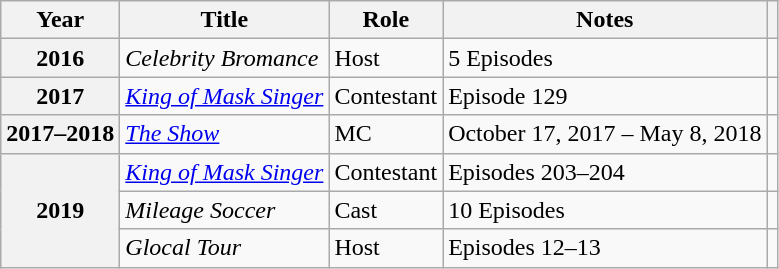<table class="wikitable sortable plainrowheaders">
<tr>
<th scope="col">Year</th>
<th scope="col">Title</th>
<th scope="col">Role</th>
<th scope="col" class="unsortable">Notes</th>
<th scope="col" class="unsortable"></th>
</tr>
<tr>
<th scope="row">2016</th>
<td><em>Celebrity Bromance</em></td>
<td>Host</td>
<td>5 Episodes</td>
<td style="text-align:center;"></td>
</tr>
<tr>
<th scope="row">2017</th>
<td><em><a href='#'>King of Mask Singer</a></em></td>
<td>Contestant</td>
<td>Episode 129</td>
<td style="text-align:center;"></td>
</tr>
<tr>
<th scope="row">2017–2018</th>
<td><em><a href='#'>The Show</a></em></td>
<td>MC</td>
<td>October 17, 2017 – May 8, 2018</td>
<td style="text-align:center;"></td>
</tr>
<tr>
<th scope="row" rowspan="4">2019</th>
<td><em><a href='#'>King of Mask Singer</a></em></td>
<td>Contestant</td>
<td>Episodes 203–204</td>
<td style="text-align:center;"></td>
</tr>
<tr>
<td><em>Mileage Soccer</em></td>
<td>Cast</td>
<td>10 Episodes</td>
<td style="text-align:center;"></td>
</tr>
<tr>
<td><em>Glocal Tour</em></td>
<td>Host</td>
<td>Episodes 12–13</td>
<td style="text-align:center;"></td>
</tr>
</table>
